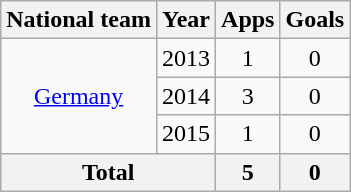<table class="wikitable" style="text-align:center">
<tr>
<th>National team</th>
<th>Year</th>
<th>Apps</th>
<th>Goals</th>
</tr>
<tr>
<td rowspan="3"><a href='#'>Germany</a></td>
<td>2013</td>
<td>1</td>
<td>0</td>
</tr>
<tr>
<td>2014</td>
<td>3</td>
<td>0</td>
</tr>
<tr>
<td>2015</td>
<td>1</td>
<td>0</td>
</tr>
<tr>
<th colspan="2">Total</th>
<th>5</th>
<th>0</th>
</tr>
</table>
